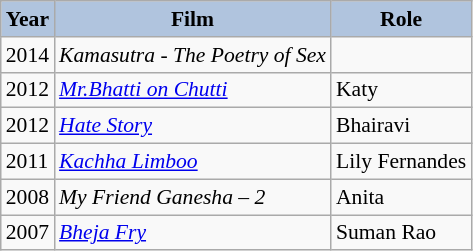<table class="wikitable" style="font-size:90%;">
<tr>
<th style="background:#B0C4DE;">Year</th>
<th style="background:#B0C4DE;">Film</th>
<th style="background:#B0C4DE;">Role</th>
</tr>
<tr>
<td>2014</td>
<td><em>Kamasutra - The Poetry of Sex</em></td>
<td></td>
</tr>
<tr>
<td>2012</td>
<td><em><a href='#'>Mr.Bhatti on Chutti</a></em></td>
<td>Katy</td>
</tr>
<tr>
<td>2012</td>
<td><em><a href='#'>Hate Story</a></em></td>
<td>Bhairavi</td>
</tr>
<tr>
<td>2011</td>
<td><em><a href='#'>Kachha Limboo</a></em></td>
<td>Lily Fernandes</td>
</tr>
<tr>
<td>2008</td>
<td><em>My Friend Ganesha – 2</em></td>
<td>Anita</td>
</tr>
<tr>
<td>2007</td>
<td><em><a href='#'>Bheja Fry</a></em></td>
<td>Suman Rao</td>
</tr>
</table>
